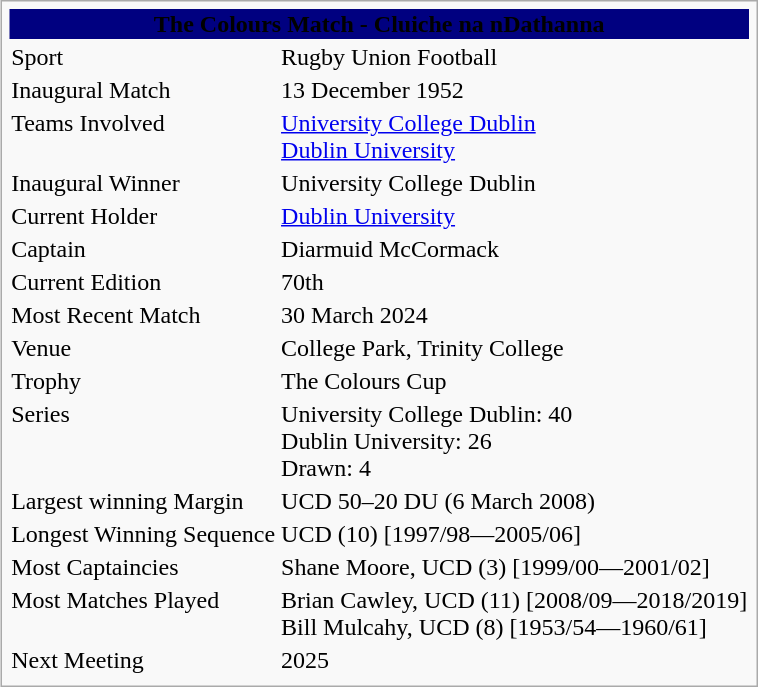<table class="infobox">
<tr>
<th colspan="2" align=center bgcolor="#000080"><span><strong>The Colours Match - Cluiche na nDathanna</strong></span></th>
</tr>
<tr>
<td>Sport</td>
<td>Rugby Union Football</td>
</tr>
<tr>
<td>Inaugural Match</td>
<td>13 December 1952</td>
</tr>
<tr>
<td>Teams Involved</td>
<td><a href='#'>University College Dublin</a><br><a href='#'>Dublin University</a></td>
</tr>
<tr>
<td>Inaugural Winner</td>
<td>University College Dublin</td>
</tr>
<tr>
<td>Current Holder</td>
<td><a href='#'>Dublin University</a></td>
</tr>
<tr>
<td>Captain</td>
<td>Diarmuid McCormack</td>
</tr>
<tr>
<td>Current Edition</td>
<td>70th</td>
</tr>
<tr>
<td>Most Recent Match</td>
<td>30 March 2024</td>
</tr>
<tr>
<td>Venue</td>
<td>College Park, Trinity College</td>
</tr>
<tr>
<td>Trophy</td>
<td>The Colours Cup</td>
</tr>
<tr>
<td>Series</td>
<td>University College Dublin: 40<br>Dublin University: 26<br>Drawn: 4</td>
</tr>
<tr>
<td>Largest winning Margin</td>
<td>UCD 50–20 DU (6 March 2008)</td>
</tr>
<tr>
<td>Longest Winning Sequence</td>
<td>UCD (10) [1997/98—2005/06]</td>
</tr>
<tr>
<td>Most Captaincies</td>
<td>Shane Moore, UCD (3) [1999/00—2001/02]</td>
</tr>
<tr>
<td>Most Matches Played</td>
<td>Brian Cawley, UCD (11) [2008/09—2018/2019]<br>Bill Mulcahy, UCD (8) [1953/54—1960/61]</td>
</tr>
<tr>
<td>Next Meeting</td>
<td>2025</td>
</tr>
<tr>
</tr>
</table>
